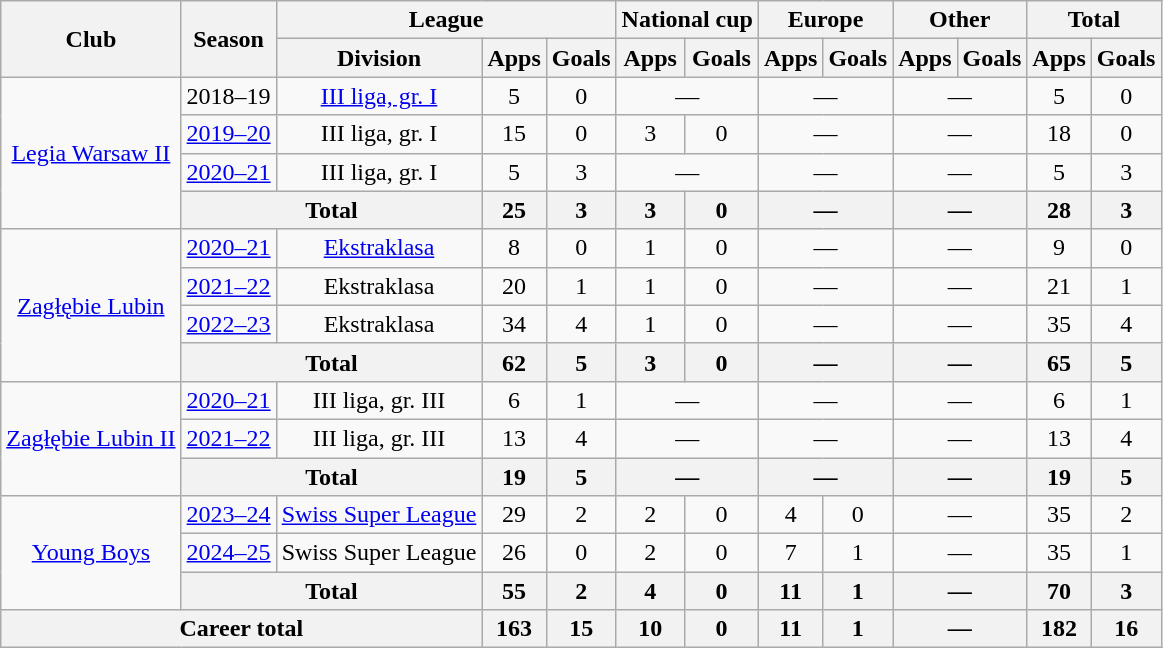<table class="wikitable" style="text-align: center;">
<tr>
<th rowspan="2">Club</th>
<th rowspan="2">Season</th>
<th colspan="3">League</th>
<th colspan="2">National cup</th>
<th colspan="2">Europe</th>
<th colspan="2">Other</th>
<th colspan="2">Total</th>
</tr>
<tr>
<th>Division</th>
<th>Apps</th>
<th>Goals</th>
<th>Apps</th>
<th>Goals</th>
<th>Apps</th>
<th>Goals</th>
<th>Apps</th>
<th>Goals</th>
<th>Apps</th>
<th>Goals</th>
</tr>
<tr>
<td rowspan="4"><a href='#'>Legia Warsaw II</a></td>
<td>2018–19</td>
<td><a href='#'>III liga, gr. I</a></td>
<td>5</td>
<td>0</td>
<td colspan="2">—</td>
<td colspan="2">—</td>
<td colspan="2">—</td>
<td>5</td>
<td>0</td>
</tr>
<tr>
<td><a href='#'>2019–20</a></td>
<td>III liga, gr. I</td>
<td>15</td>
<td>0</td>
<td>3</td>
<td>0</td>
<td colspan="2">—</td>
<td colspan="2">—</td>
<td>18</td>
<td>0</td>
</tr>
<tr>
<td><a href='#'>2020–21</a></td>
<td>III liga, gr. I</td>
<td>5</td>
<td>3</td>
<td colspan="2">—</td>
<td colspan="2">—</td>
<td colspan="2">—</td>
<td>5</td>
<td>3</td>
</tr>
<tr>
<th colspan="2">Total</th>
<th>25</th>
<th>3</th>
<th>3</th>
<th>0</th>
<th colspan="2">—</th>
<th colspan="2">—</th>
<th>28</th>
<th>3</th>
</tr>
<tr>
<td rowspan="4"><a href='#'>Zagłębie Lubin</a></td>
<td><a href='#'>2020–21</a></td>
<td><a href='#'>Ekstraklasa</a></td>
<td>8</td>
<td>0</td>
<td>1</td>
<td>0</td>
<td colspan="2">—</td>
<td colspan="2">—</td>
<td>9</td>
<td>0</td>
</tr>
<tr>
<td><a href='#'>2021–22</a></td>
<td>Ekstraklasa</td>
<td>20</td>
<td>1</td>
<td>1</td>
<td>0</td>
<td colspan="2">—</td>
<td colspan="2">—</td>
<td>21</td>
<td>1</td>
</tr>
<tr>
<td><a href='#'>2022–23</a></td>
<td>Ekstraklasa</td>
<td>34</td>
<td>4</td>
<td>1</td>
<td>0</td>
<td colspan="2">—</td>
<td colspan="2">—</td>
<td>35</td>
<td>4</td>
</tr>
<tr>
<th colspan="2">Total</th>
<th>62</th>
<th>5</th>
<th>3</th>
<th>0</th>
<th colspan="2">—</th>
<th colspan="2">—</th>
<th>65</th>
<th>5</th>
</tr>
<tr>
<td rowspan="3"><a href='#'>Zagłębie Lubin II</a></td>
<td><a href='#'>2020–21</a></td>
<td>III liga, gr. III</td>
<td>6</td>
<td>1</td>
<td colspan="2">—</td>
<td colspan="2">—</td>
<td colspan="2">—</td>
<td>6</td>
<td>1</td>
</tr>
<tr>
<td><a href='#'>2021–22</a></td>
<td>III liga, gr. III</td>
<td>13</td>
<td>4</td>
<td colspan="2">—</td>
<td colspan="2">—</td>
<td colspan="2">—</td>
<td>13</td>
<td>4</td>
</tr>
<tr>
<th colspan="2">Total</th>
<th>19</th>
<th>5</th>
<th colspan="2">—</th>
<th colspan="2">—</th>
<th colspan="2">—</th>
<th>19</th>
<th>5</th>
</tr>
<tr>
<td rowspan="3"><a href='#'>Young Boys</a></td>
<td><a href='#'>2023–24</a></td>
<td><a href='#'>Swiss Super League</a></td>
<td>29</td>
<td>2</td>
<td>2</td>
<td>0</td>
<td>4</td>
<td>0</td>
<td colspan="2">—</td>
<td>35</td>
<td>2</td>
</tr>
<tr>
<td><a href='#'>2024–25</a></td>
<td>Swiss Super League</td>
<td>26</td>
<td>0</td>
<td>2</td>
<td>0</td>
<td>7</td>
<td>1</td>
<td colspan="2">—</td>
<td>35</td>
<td>1</td>
</tr>
<tr>
<th colspan="2">Total</th>
<th>55</th>
<th>2</th>
<th>4</th>
<th>0</th>
<th>11</th>
<th>1</th>
<th colspan="2">—</th>
<th>70</th>
<th>3</th>
</tr>
<tr>
<th colspan="3">Career total</th>
<th>163</th>
<th>15</th>
<th>10</th>
<th>0</th>
<th>11</th>
<th>1</th>
<th colspan="2">—</th>
<th>182</th>
<th>16</th>
</tr>
</table>
